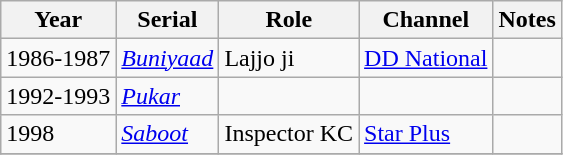<table class="wikitable sortable">
<tr>
<th>Year</th>
<th>Serial</th>
<th>Role</th>
<th>Channel</th>
<th>Notes</th>
</tr>
<tr>
<td>1986-1987</td>
<td><em><a href='#'>Buniyaad</a></em></td>
<td>Lajjo ji</td>
<td><a href='#'>DD National</a></td>
<td></td>
</tr>
<tr>
<td>1992-1993</td>
<td><em><a href='#'>Pukar</a></em></td>
<td></td>
<td></td>
<td></td>
</tr>
<tr>
<td>1998</td>
<td><em><a href='#'>Saboot</a></em></td>
<td>Inspector KC</td>
<td><a href='#'>Star Plus</a></td>
<td></td>
</tr>
<tr>
</tr>
</table>
